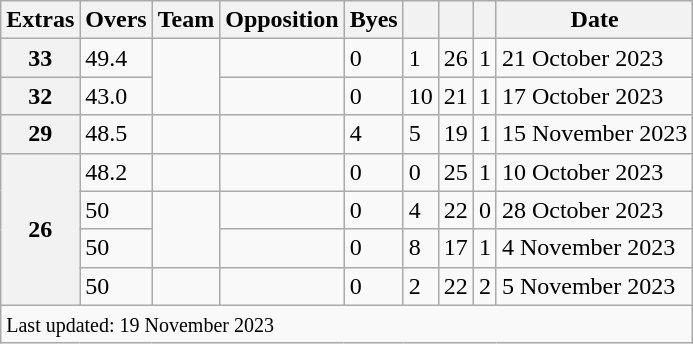<table class="wikitable sortable" style="text-align:left">
<tr>
<th>Extras</th>
<th>Overs</th>
<th>Team</th>
<th>Opposition</th>
<th>Byes</th>
<th></th>
<th></th>
<th></th>
<th data-sort-type="date">Date</th>
</tr>
<tr>
<th>33</th>
<td>49.4</td>
<td rowspan=2></td>
<td></td>
<td>0</td>
<td>1</td>
<td>26</td>
<td>1</td>
<td>21 October 2023</td>
</tr>
<tr>
<th>32</th>
<td>43.0</td>
<td></td>
<td>0</td>
<td>10</td>
<td>21</td>
<td>1</td>
<td>17 October 2023</td>
</tr>
<tr>
<th>29</th>
<td>48.5</td>
<td></td>
<td></td>
<td>4</td>
<td>5</td>
<td>19</td>
<td>1</td>
<td>15 November 2023</td>
</tr>
<tr>
<th rowspan=4>26</th>
<td>48.2</td>
<td></td>
<td></td>
<td>0</td>
<td>0</td>
<td>25</td>
<td>1</td>
<td>10 October 2023</td>
</tr>
<tr>
<td>50</td>
<td rowspan=2></td>
<td></td>
<td>0</td>
<td>4</td>
<td>22</td>
<td>0</td>
<td>28 October 2023</td>
</tr>
<tr>
<td>50</td>
<td></td>
<td>0</td>
<td>8</td>
<td>17</td>
<td>1</td>
<td>4 November 2023</td>
</tr>
<tr>
<td>50</td>
<td></td>
<td></td>
<td>0</td>
<td>2</td>
<td>22</td>
<td>2</td>
<td>5 November 2023</td>
</tr>
<tr class="sortbottom">
<td colspan="9"><small>Last updated: 19 November 2023</small></td>
</tr>
</table>
